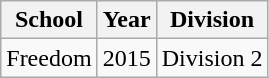<table class="wikitable">
<tr>
<th>School</th>
<th>Year</th>
<th>Division</th>
</tr>
<tr>
<td>Freedom</td>
<td>2015</td>
<td>Division 2</td>
</tr>
</table>
